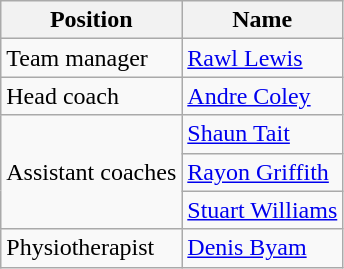<table class="wikitable">
<tr>
<th>Position</th>
<th>Name</th>
</tr>
<tr>
<td>Team manager</td>
<td><a href='#'>Rawl Lewis</a></td>
</tr>
<tr>
<td>Head coach</td>
<td><a href='#'>Andre Coley</a></td>
</tr>
<tr>
<td rowspan="3">Assistant coaches</td>
<td><a href='#'>Shaun Tait</a></td>
</tr>
<tr>
<td><a href='#'>Rayon Griffith</a></td>
</tr>
<tr>
<td><a href='#'>Stuart Williams</a></td>
</tr>
<tr>
<td>Physiotherapist</td>
<td><a href='#'>Denis Byam</a></td>
</tr>
</table>
